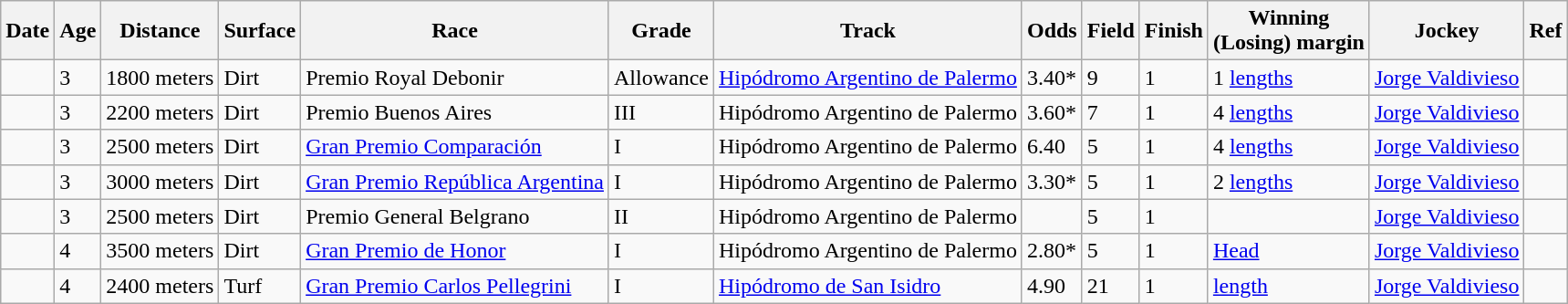<table class="wikitable sortable">
<tr>
<th scope="col">Date</th>
<th scope="col">Age</th>
<th scope="col">Distance</th>
<th>Surface</th>
<th scope="col">Race</th>
<th scope="col">Grade</th>
<th scope="col">Track</th>
<th scope="col">Odds</th>
<th scope="col">Field</th>
<th scope="col">Finish</th>
<th scope="col">Winning<br>(Losing)
margin</th>
<th scope="col">Jockey</th>
<th class="unsortable" scope="col">Ref</th>
</tr>
<tr>
<td></td>
<td>3</td>
<td> 1800 meters</td>
<td>Dirt</td>
<td>Premio Royal Debonir</td>
<td>Allowance</td>
<td><a href='#'>Hipódromo Argentino de Palermo</a></td>
<td>3.40*</td>
<td>9</td>
<td>1</td>
<td>1 <a href='#'>lengths</a></td>
<td><a href='#'>Jorge Valdivieso</a></td>
<td></td>
</tr>
<tr>
<td></td>
<td>3</td>
<td> 2200 meters</td>
<td>Dirt</td>
<td>Premio Buenos Aires</td>
<td>III</td>
<td>Hipódromo Argentino de Palermo</td>
<td>3.60*</td>
<td>7</td>
<td>1</td>
<td>4 <a href='#'>lengths</a></td>
<td><a href='#'>Jorge Valdivieso</a></td>
<td></td>
</tr>
<tr>
<td></td>
<td>3</td>
<td> 2500 meters</td>
<td>Dirt</td>
<td><a href='#'>Gran Premio Comparación</a></td>
<td>I</td>
<td>Hipódromo Argentino de Palermo</td>
<td>6.40</td>
<td>5</td>
<td>1</td>
<td>4 <a href='#'>lengths</a></td>
<td><a href='#'>Jorge Valdivieso</a></td>
<td></td>
</tr>
<tr>
<td></td>
<td>3</td>
<td> 3000 meters</td>
<td>Dirt</td>
<td><a href='#'>Gran Premio República Argentina</a></td>
<td>I</td>
<td>Hipódromo Argentino de Palermo</td>
<td>3.30*</td>
<td>5</td>
<td>1</td>
<td>2 <a href='#'>lengths</a></td>
<td><a href='#'>Jorge Valdivieso</a></td>
<td></td>
</tr>
<tr>
<td></td>
<td>3</td>
<td> 2500 meters</td>
<td>Dirt</td>
<td>Premio General Belgrano</td>
<td>II</td>
<td>Hipódromo Argentino de Palermo</td>
<td></td>
<td>5</td>
<td>1</td>
<td></td>
<td><a href='#'>Jorge Valdivieso</a></td>
<td></td>
</tr>
<tr>
<td></td>
<td>4</td>
<td> 3500 meters</td>
<td>Dirt</td>
<td><a href='#'>Gran Premio de Honor</a></td>
<td>I</td>
<td>Hipódromo Argentino de Palermo</td>
<td>2.80*</td>
<td>5</td>
<td>1</td>
<td><a href='#'>Head</a></td>
<td><a href='#'>Jorge Valdivieso</a></td>
<td></td>
</tr>
<tr>
<td></td>
<td>4</td>
<td> 2400 meters</td>
<td>Turf</td>
<td><a href='#'>Gran Premio Carlos Pellegrini</a></td>
<td>I</td>
<td><a href='#'>Hipódromo de San Isidro</a></td>
<td>4.90</td>
<td>21</td>
<td>1</td>
<td> <a href='#'>length</a></td>
<td><a href='#'>Jorge Valdivieso</a></td>
<td></td>
</tr>
</table>
